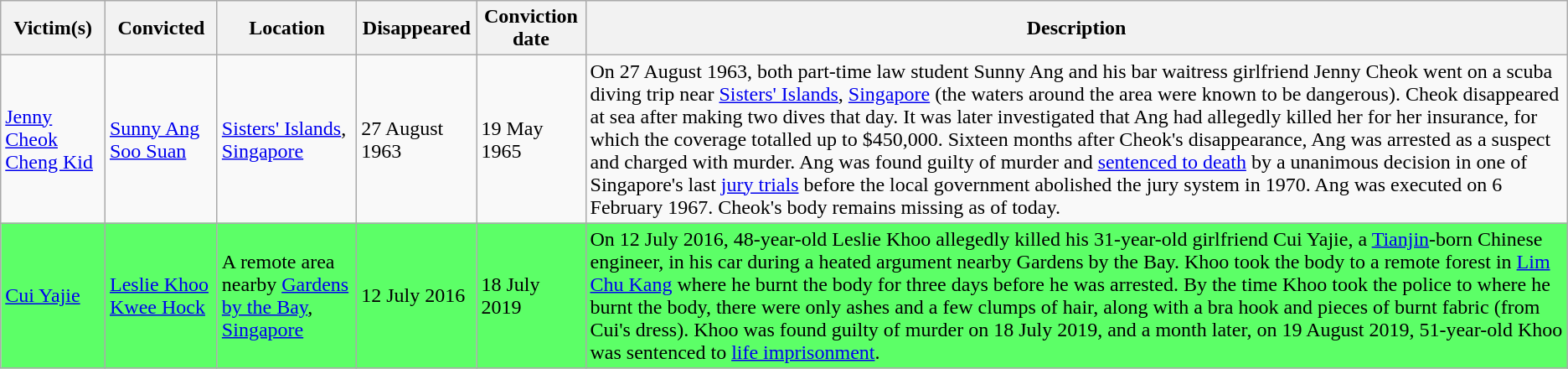<table class="wikitable sortable">
<tr>
<th scope="col">Victim(s)</th>
<th scope="col">Convicted</th>
<th scope="col">Location</th>
<th scope="col">Disappeared</th>
<th scope="col">Conviction date</th>
<th scope="col">Description</th>
</tr>
<tr>
<td><a href='#'>Jenny Cheok Cheng Kid</a></td>
<td><a href='#'>Sunny Ang Soo Suan</a></td>
<td><a href='#'>Sisters' Islands</a>, <a href='#'>Singapore</a></td>
<td>27 August 1963</td>
<td>19 May 1965</td>
<td>On 27 August 1963, both part-time law student Sunny Ang and his bar waitress girlfriend Jenny Cheok went on a scuba diving trip near <a href='#'>Sisters' Islands</a>, <a href='#'>Singapore</a> (the waters around the area were known to be dangerous). Cheok disappeared at sea after making two dives that day. It was later investigated that Ang had allegedly killed her for her insurance, for which the coverage totalled up to $450,000. Sixteen months after Cheok's disappearance, Ang was arrested as a suspect and charged with murder. Ang was found guilty of murder and <a href='#'>sentenced to death</a> by a unanimous decision in one of Singapore's last <a href='#'>jury trials</a> before the local government abolished the jury system in 1970. Ang was executed on 6 February 1967. Cheok's body remains missing as of today.</td>
</tr>
<tr style="background:#5CFF67;">
<td><a href='#'>Cui Yajie</a></td>
<td><a href='#'>Leslie Khoo Kwee Hock</a></td>
<td>A remote area nearby <a href='#'>Gardens by the Bay</a>, <a href='#'>Singapore</a></td>
<td>12 July 2016</td>
<td>18 July 2019</td>
<td>On 12 July 2016, 48-year-old Leslie Khoo allegedly killed his 31-year-old girlfriend Cui Yajie, a <a href='#'>Tianjin</a>-born Chinese engineer, in his car during a heated argument nearby Gardens by the Bay. Khoo took the body to a remote forest in <a href='#'>Lim Chu Kang</a> where he burnt the body for three days before he was arrested. By the time Khoo took the police to where he burnt the body, there were only ashes and a few clumps of hair, along with a bra hook and pieces of burnt fabric (from Cui's dress). Khoo was found guilty of murder on 18 July 2019, and a month later, on 19 August 2019, 51-year-old Khoo was sentenced to <a href='#'>life imprisonment</a>.</td>
</tr>
</table>
